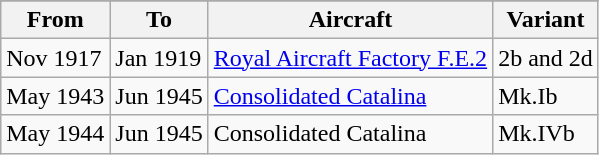<table class="wikitable">
<tr>
</tr>
<tr>
<th>From</th>
<th>To</th>
<th>Aircraft</th>
<th>Variant</th>
</tr>
<tr>
<td>Nov 1917</td>
<td>Jan 1919</td>
<td><a href='#'>Royal Aircraft Factory F.E.2</a></td>
<td>2b and 2d</td>
</tr>
<tr>
<td>May 1943</td>
<td>Jun 1945</td>
<td><a href='#'>Consolidated Catalina</a></td>
<td>Mk.Ib</td>
</tr>
<tr>
<td>May 1944</td>
<td>Jun 1945</td>
<td>Consolidated Catalina</td>
<td>Mk.IVb</td>
</tr>
</table>
